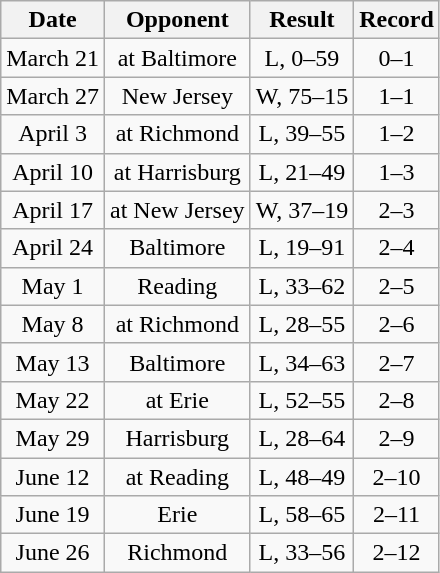<table class="wikitable" style="text-align:center">
<tr>
<th>Date</th>
<th>Opponent</th>
<th>Result</th>
<th>Record</th>
</tr>
<tr>
<td>March 21</td>
<td>at Baltimore</td>
<td>L, 0–59</td>
<td>0–1</td>
</tr>
<tr>
<td>March 27</td>
<td>New Jersey</td>
<td>W, 75–15</td>
<td>1–1</td>
</tr>
<tr>
<td>April 3</td>
<td>at Richmond</td>
<td>L, 39–55</td>
<td>1–2</td>
</tr>
<tr>
<td>April 10</td>
<td>at Harrisburg</td>
<td>L, 21–49</td>
<td>1–3</td>
</tr>
<tr>
<td>April 17</td>
<td>at New Jersey</td>
<td>W, 37–19</td>
<td>2–3</td>
</tr>
<tr>
<td>April 24</td>
<td>Baltimore</td>
<td>L, 19–91</td>
<td>2–4</td>
</tr>
<tr>
<td>May 1</td>
<td>Reading</td>
<td>L, 33–62</td>
<td>2–5</td>
</tr>
<tr>
<td>May 8</td>
<td>at Richmond</td>
<td>L, 28–55</td>
<td>2–6</td>
</tr>
<tr>
<td>May 13</td>
<td>Baltimore</td>
<td>L, 34–63</td>
<td>2–7</td>
</tr>
<tr>
<td>May 22</td>
<td>at Erie</td>
<td>L, 52–55</td>
<td>2–8</td>
</tr>
<tr>
<td>May 29</td>
<td>Harrisburg</td>
<td>L, 28–64</td>
<td>2–9</td>
</tr>
<tr>
<td>June 12</td>
<td>at Reading</td>
<td>L, 48–49</td>
<td>2–10</td>
</tr>
<tr>
<td>June 19</td>
<td>Erie</td>
<td>L, 58–65</td>
<td>2–11</td>
</tr>
<tr>
<td>June 26</td>
<td>Richmond</td>
<td>L, 33–56</td>
<td>2–12</td>
</tr>
</table>
